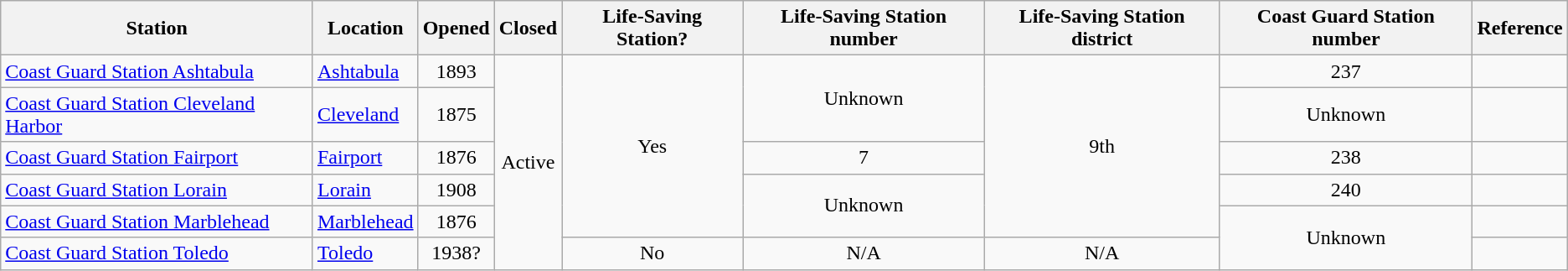<table class="wikitable sortable" style="text-align:left;">
<tr>
<th>Station</th>
<th>Location</th>
<th>Opened</th>
<th>Closed</th>
<th>Life-Saving Station?</th>
<th>Life-Saving Station number</th>
<th>Life-Saving Station district</th>
<th>Coast Guard Station number</th>
<th>Reference</th>
</tr>
<tr>
<td><a href='#'>Coast Guard Station Ashtabula</a></td>
<td><a href='#'>Ashtabula</a></td>
<td align="center">1893</td>
<td rowspan="6" align="center">Active</td>
<td rowspan="5" align="center">Yes</td>
<td rowspan="2" align="center">Unknown</td>
<td rowspan="5" align="center">9th</td>
<td align="center">237</td>
<td align="center"></td>
</tr>
<tr>
<td><a href='#'>Coast Guard Station Cleveland Harbor</a></td>
<td><a href='#'>Cleveland</a></td>
<td align="center">1875</td>
<td align="center">Unknown</td>
<td align="center"></td>
</tr>
<tr>
<td><a href='#'>Coast Guard Station Fairport</a></td>
<td><a href='#'>Fairport</a></td>
<td align="center">1876</td>
<td align="center">7</td>
<td align="center">238</td>
<td align="center"></td>
</tr>
<tr>
<td><a href='#'>Coast Guard Station Lorain</a></td>
<td><a href='#'>Lorain</a></td>
<td align="center">1908</td>
<td rowspan="2" align="center">Unknown</td>
<td align="center">240</td>
<td align="center"></td>
</tr>
<tr>
<td><a href='#'>Coast Guard Station Marblehead</a></td>
<td><a href='#'>Marblehead</a></td>
<td align="center">1876</td>
<td rowspan="2" align="center">Unknown</td>
<td align="center"></td>
</tr>
<tr>
<td><a href='#'>Coast Guard Station Toledo</a></td>
<td><a href='#'>Toledo</a></td>
<td align="center">1938?</td>
<td align="center">No</td>
<td align="center">N/A</td>
<td align="center">N/A</td>
<td align="center"></td>
</tr>
</table>
